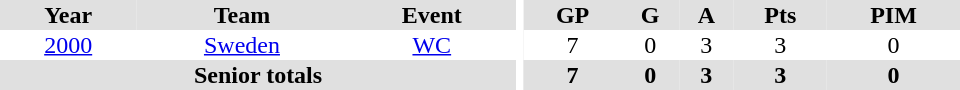<table border="0" cellpadding="1" cellspacing="0" ID="Table3" style="text-align:center; width:40em">
<tr bgcolor="#e0e0e0">
<th>Year</th>
<th>Team</th>
<th>Event</th>
<th rowspan="102" bgcolor="#ffffff"></th>
<th>GP</th>
<th>G</th>
<th>A</th>
<th>Pts</th>
<th>PIM</th>
</tr>
<tr>
<td><a href='#'>2000</a></td>
<td><a href='#'>Sweden</a></td>
<td><a href='#'>WC</a></td>
<td>7</td>
<td>0</td>
<td>3</td>
<td>3</td>
<td>0</td>
</tr>
<tr bgcolor="#e0e0e0">
<th colspan="3">Senior totals</th>
<th>7</th>
<th>0</th>
<th>3</th>
<th>3</th>
<th>0</th>
</tr>
</table>
